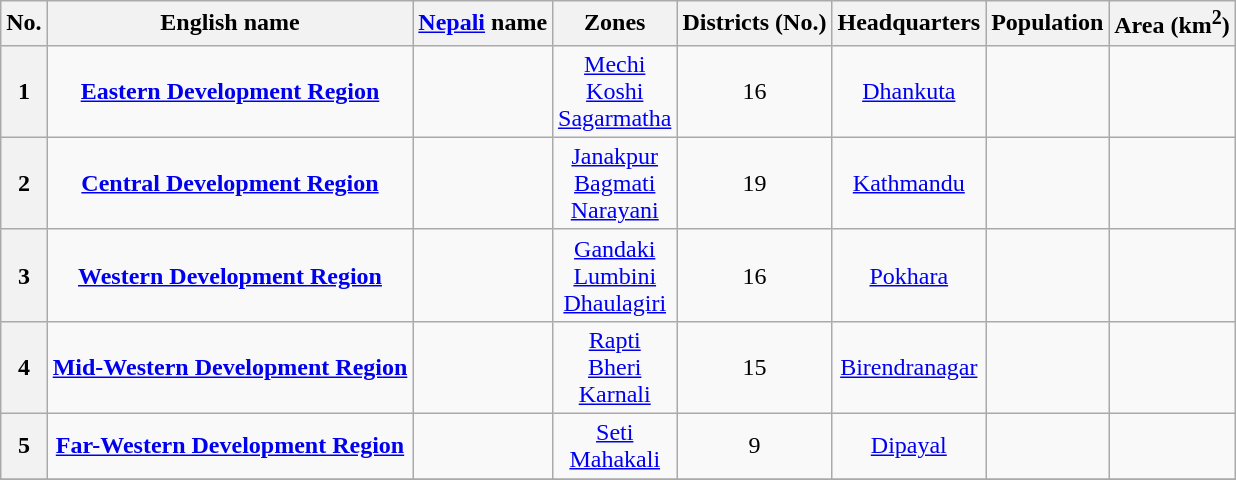<table class="wikitable" style="text-align:center">
<tr>
<th>No.</th>
<th>English name</th>
<th><a href='#'>Nepali</a> name</th>
<th>Zones</th>
<th>Districts (No.)</th>
<th>Headquarters</th>
<th>Population</th>
<th>Area (km<sup>2</sup>)</th>
</tr>
<tr>
<th>1</th>
<td><a href='#'><strong>Eastern Development Region</strong></a></td>
<td></td>
<td><a href='#'>Mechi</a> <br> <a href='#'>Koshi</a> <br> <a href='#'>Sagarmatha</a></td>
<td>16</td>
<td><a href='#'>Dhankuta</a></td>
<td></td>
<td></td>
</tr>
<tr>
<th>2</th>
<td><a href='#'><strong>Central Development Region</strong></a></td>
<td></td>
<td><a href='#'>Janakpur</a> <br> <a href='#'>Bagmati</a> <br> <a href='#'>Narayani</a></td>
<td>19</td>
<td><a href='#'>Kathmandu</a></td>
<td></td>
<td></td>
</tr>
<tr>
<th>3</th>
<td><a href='#'><strong>Western Development Region</strong></a></td>
<td></td>
<td><a href='#'>Gandaki</a> <br> <a href='#'>Lumbini</a> <br> <a href='#'>Dhaulagiri</a></td>
<td>16</td>
<td><a href='#'>Pokhara</a></td>
<td></td>
<td></td>
</tr>
<tr>
<th>4</th>
<td><a href='#'><strong>Mid-Western Development Region</strong></a></td>
<td></td>
<td><a href='#'>Rapti</a> <br> <a href='#'>Bheri</a> <br> <a href='#'>Karnali</a></td>
<td>15</td>
<td><a href='#'>Birendranagar</a></td>
<td></td>
<td></td>
</tr>
<tr>
<th>5</th>
<td><a href='#'><strong>Far-Western Development Region</strong></a></td>
<td></td>
<td><a href='#'>Seti</a> <br> <a href='#'>Mahakali</a></td>
<td>9</td>
<td><a href='#'>Dipayal</a></td>
<td></td>
<td></td>
</tr>
<tr>
</tr>
</table>
